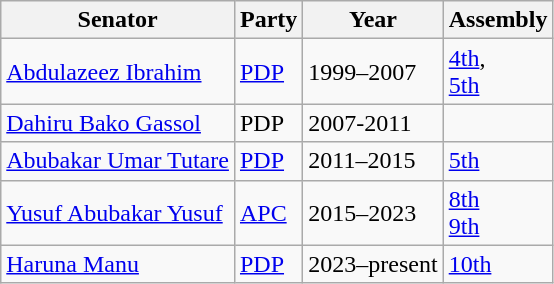<table class="wikitable">
<tr>
<th>Senator</th>
<th>Party</th>
<th>Year</th>
<th>Assembly</th>
</tr>
<tr>
<td><a href='#'>Abdulazeez Ibrahim</a></td>
<td><a href='#'>PDP</a></td>
<td>1999–2007</td>
<td><a href='#'>4th</a>, <br><a href='#'>5th</a></td>
</tr>
<tr>
<td><a href='#'>Dahiru Bako Gassol</a></td>
<td>PDP</td>
<td>2007-2011</td>
<td></td>
</tr>
<tr>
<td><a href='#'>Abubakar Umar Tutare</a></td>
<td><a href='#'>PDP</a></td>
<td>2011–2015</td>
<td><a href='#'>5th</a></td>
</tr>
<tr>
<td><a href='#'>Yusuf Abubakar Yusuf</a></td>
<td><a href='#'>APC</a></td>
<td>2015–2023</td>
<td><a href='#'>8th</a> <br><a href='#'>9th</a></td>
</tr>
<tr>
<td><a href='#'>Haruna Manu</a></td>
<td><a href='#'>PDP</a></td>
<td>2023–present</td>
<td><a href='#'>10th</a></td>
</tr>
</table>
